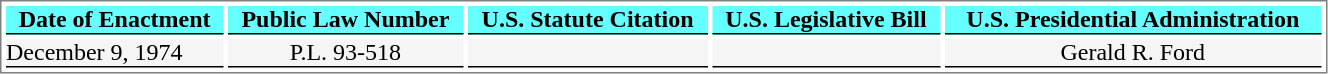<table style="border:1px solid gray; align:left; width:70%" cellspacing=3 cellpadding=0>
<tr style="font-weight:bold; text-align:center; background:#6FF; color:black;">
<th style=" border-bottom:1.5px solid black">Date of Enactment</th>
<th style=" border-bottom:1.5px solid black">Public Law Number</th>
<th style=" border-bottom:1.5px solid black">U.S. Statute Citation</th>
<th style=" border-bottom:1.5px solid black">U.S. Legislative Bill</th>
<th style=" border-bottom:1.5px solid black">U.S. Presidential Administration</th>
</tr>
<tr>
<td style="border-bottom:1.5px solid black; background:#F5F5F5;">December 9, 1974</td>
<td style="border-bottom:1.5px solid black; background:#F5F5F5; text-align:center;">P.L. 93-518</td>
<td style="border-bottom:1.5px solid black; background:#F5F5F5; text-align:center;"></td>
<td style="border-bottom:1.5px solid black; background:#F5F5F5; text-align:center;"></td>
<td style="border-bottom:1.5px solid black; background:#F5F5F5; text-align:center;">Gerald R. Ford</td>
</tr>
</table>
